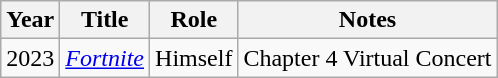<table class="wikitable sortable">
<tr>
<th>Year</th>
<th>Title</th>
<th>Role</th>
<th>Notes</th>
</tr>
<tr>
<td>2023</td>
<td><em><a href='#'>Fortnite</a></em></td>
<td>Himself</td>
<td>Chapter 4 Virtual Concert</td>
</tr>
</table>
